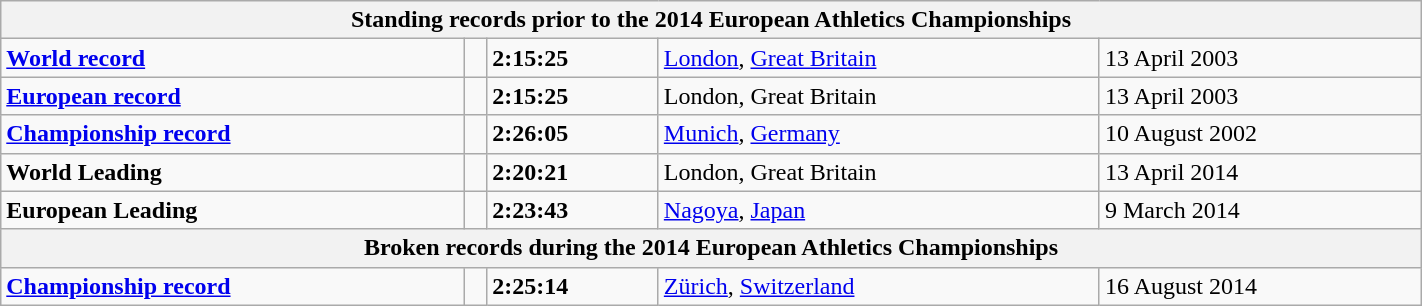<table class="wikitable" width=75%>
<tr>
<th colspan="5">Standing records prior to the 2014 European Athletics Championships</th>
</tr>
<tr>
<td><strong><a href='#'>World record</a></strong></td>
<td></td>
<td><strong>2:15:25</strong></td>
<td><a href='#'>London</a>, <a href='#'>Great Britain</a></td>
<td>13 April 2003</td>
</tr>
<tr>
<td><strong><a href='#'>European record</a></strong></td>
<td></td>
<td><strong>2:15:25</strong></td>
<td>London, Great Britain</td>
<td>13 April 2003</td>
</tr>
<tr>
<td><strong><a href='#'>Championship record</a></strong></td>
<td></td>
<td><strong>2:26:05</strong></td>
<td><a href='#'>Munich</a>, <a href='#'>Germany</a></td>
<td>10 August 2002</td>
</tr>
<tr>
<td><strong>World Leading</strong></td>
<td></td>
<td><strong>2:20:21</strong></td>
<td>London, Great Britain</td>
<td>13 April 2014</td>
</tr>
<tr>
<td><strong>European Leading</strong></td>
<td></td>
<td><strong>2:23:43</strong></td>
<td><a href='#'>Nagoya</a>, <a href='#'>Japan</a></td>
<td>9 March 2014</td>
</tr>
<tr>
<th colspan="5">Broken records during the 2014 European Athletics Championships</th>
</tr>
<tr>
<td><strong><a href='#'>Championship record</a></strong></td>
<td></td>
<td><strong>2:25:14</strong></td>
<td><a href='#'>Zürich</a>, <a href='#'>Switzerland</a></td>
<td>16 August 2014</td>
</tr>
</table>
